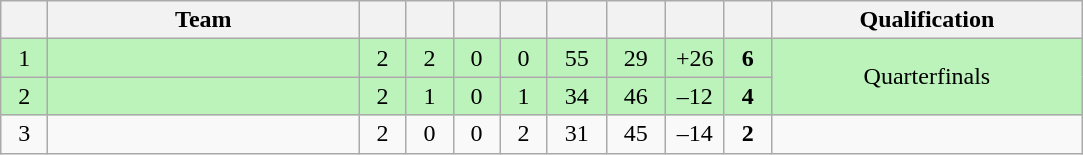<table class="wikitable" style="text-align:center;">
<tr>
<th style="width:1.5em;"></th>
<th style="width:12.5em">Team</th>
<th style="width:1.5em;"></th>
<th style="width:1.5em;"></th>
<th style="width:1.5em;"></th>
<th style="width:1.5em;"></th>
<th style="width:2.0em;"></th>
<th style="width:2.0em;"></th>
<th style="width:2.0em;"></th>
<th style="width:1.5em;"></th>
<th style="width:12.5em">Qualification</th>
</tr>
<tr bgcolor="#bbf3bb">
<td>1</td>
<td align="left"></td>
<td>2</td>
<td>2</td>
<td>0</td>
<td>0</td>
<td>55</td>
<td>29</td>
<td>+26</td>
<td><strong>6</strong></td>
<td rowspan=2>Quarterfinals</td>
</tr>
<tr bgcolor="#bbf3bb">
<td>2</td>
<td align="left"></td>
<td>2</td>
<td>1</td>
<td>0</td>
<td>1</td>
<td>34</td>
<td>46</td>
<td>–12</td>
<td><strong>4</strong></td>
</tr>
<tr>
<td>3</td>
<td align="left"></td>
<td>2</td>
<td>0</td>
<td>0</td>
<td>2</td>
<td>31</td>
<td>45</td>
<td>–14</td>
<td><strong>2</strong></td>
<td></td>
</tr>
</table>
